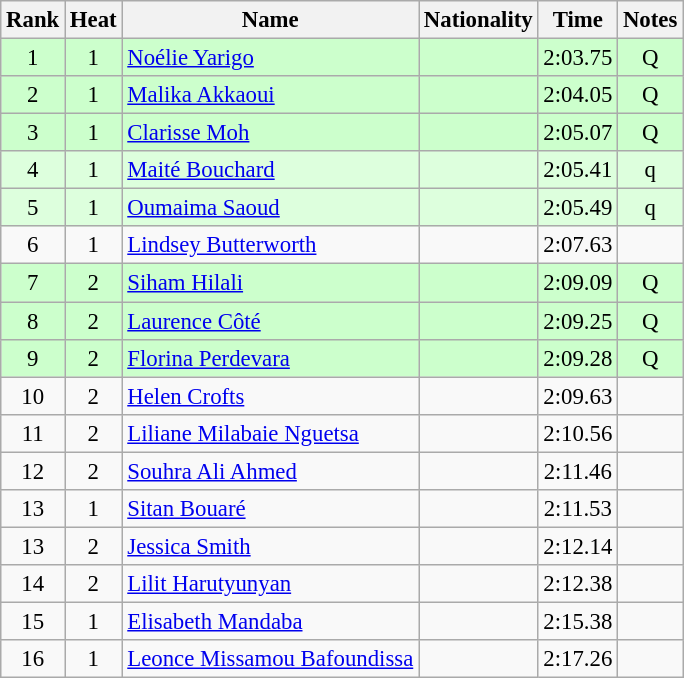<table class="wikitable sortable" style="text-align:center; font-size:95%">
<tr>
<th>Rank</th>
<th>Heat</th>
<th>Name</th>
<th>Nationality</th>
<th>Time</th>
<th>Notes</th>
</tr>
<tr bgcolor=ccffcc>
<td>1</td>
<td>1</td>
<td align=left><a href='#'>Noélie Yarigo</a></td>
<td align=left></td>
<td>2:03.75</td>
<td>Q</td>
</tr>
<tr bgcolor=ccffcc>
<td>2</td>
<td>1</td>
<td align=left><a href='#'>Malika Akkaoui</a></td>
<td align=left></td>
<td>2:04.05</td>
<td>Q</td>
</tr>
<tr bgcolor=ccffcc>
<td>3</td>
<td>1</td>
<td align=left><a href='#'>Clarisse Moh</a></td>
<td align=left></td>
<td>2:05.07</td>
<td>Q</td>
</tr>
<tr bgcolor=ddffdd>
<td>4</td>
<td>1</td>
<td align=left><a href='#'>Maité Bouchard</a></td>
<td align=left></td>
<td>2:05.41</td>
<td>q</td>
</tr>
<tr bgcolor=ddffdd>
<td>5</td>
<td>1</td>
<td align=left><a href='#'>Oumaima Saoud</a></td>
<td align=left></td>
<td>2:05.49</td>
<td>q</td>
</tr>
<tr>
<td>6</td>
<td>1</td>
<td align=left><a href='#'>Lindsey Butterworth</a></td>
<td align=left></td>
<td>2:07.63</td>
<td></td>
</tr>
<tr bgcolor=ccffcc>
<td>7</td>
<td>2</td>
<td align=left><a href='#'>Siham Hilali</a></td>
<td align=left></td>
<td>2:09.09</td>
<td>Q</td>
</tr>
<tr bgcolor=ccffcc>
<td>8</td>
<td>2</td>
<td align=left><a href='#'>Laurence Côté</a></td>
<td align=left></td>
<td>2:09.25</td>
<td>Q</td>
</tr>
<tr bgcolor=ccffcc>
<td>9</td>
<td>2</td>
<td align=left><a href='#'>Florina Perdevara</a></td>
<td align=left></td>
<td>2:09.28</td>
<td>Q</td>
</tr>
<tr>
<td>10</td>
<td>2</td>
<td align=left><a href='#'>Helen Crofts</a></td>
<td align=left></td>
<td>2:09.63</td>
<td></td>
</tr>
<tr>
<td>11</td>
<td>2</td>
<td align=left><a href='#'>Liliane Milabaie Nguetsa</a></td>
<td align=left></td>
<td>2:10.56</td>
<td></td>
</tr>
<tr>
<td>12</td>
<td>2</td>
<td align=left><a href='#'>Souhra Ali Ahmed</a></td>
<td align=left></td>
<td>2:11.46</td>
<td></td>
</tr>
<tr>
<td>13</td>
<td>1</td>
<td align=left><a href='#'>Sitan Bouaré</a></td>
<td align=left></td>
<td>2:11.53</td>
<td></td>
</tr>
<tr>
<td>13</td>
<td>2</td>
<td align=left><a href='#'>Jessica Smith</a></td>
<td align=left></td>
<td>2:12.14</td>
<td></td>
</tr>
<tr>
<td>14</td>
<td>2</td>
<td align=left><a href='#'>Lilit Harutyunyan</a></td>
<td align=left></td>
<td>2:12.38</td>
<td></td>
</tr>
<tr>
<td>15</td>
<td>1</td>
<td align=left><a href='#'>Elisabeth Mandaba</a></td>
<td align=left></td>
<td>2:15.38</td>
<td></td>
</tr>
<tr>
<td>16</td>
<td>1</td>
<td align=left><a href='#'>Leonce Missamou Bafoundissa</a></td>
<td align=left></td>
<td>2:17.26</td>
<td></td>
</tr>
</table>
